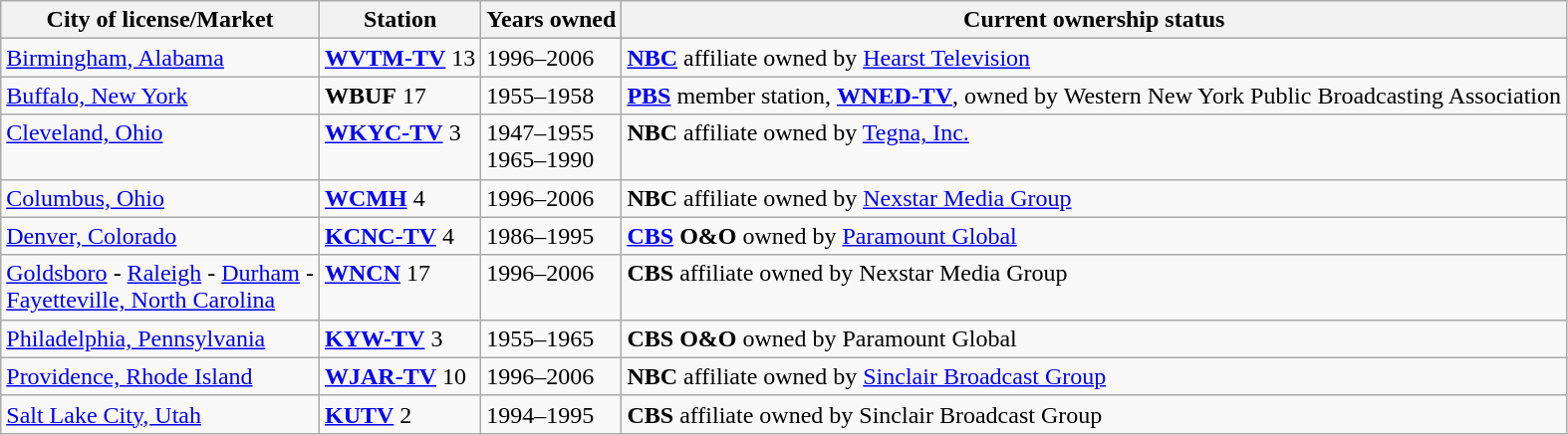<table class="wikitable">
<tr>
<th>City of license/Market</th>
<th>Station</th>
<th>Years owned</th>
<th>Current ownership status</th>
</tr>
<tr style="vertical-align: top; text-align: left;">
<td><a href='#'>Birmingham, Alabama</a></td>
<td><strong><a href='#'>WVTM-TV</a></strong> 13</td>
<td>1996–2006</td>
<td><strong><a href='#'>NBC</a></strong> affiliate owned by <a href='#'>Hearst Television</a></td>
</tr>
<tr style="vertical-align: top; text-align: left;">
<td><a href='#'>Buffalo, New York</a></td>
<td><strong>WBUF</strong> 17</td>
<td>1955–1958</td>
<td><strong><a href='#'>PBS</a></strong> member station, <strong><a href='#'>WNED-TV</a></strong>, owned by Western New York Public Broadcasting Association</td>
</tr>
<tr style="vertical-align: top; text-align: left;">
<td><a href='#'>Cleveland, Ohio</a></td>
<td><strong><a href='#'>WKYC-TV</a></strong> 3</td>
<td>1947–1955<br>1965–1990</td>
<td><strong>NBC</strong> affiliate owned by <a href='#'>Tegna, Inc.</a></td>
</tr>
<tr style="vertical-align: top; text-align: left;">
<td><a href='#'>Columbus, Ohio</a></td>
<td><strong><a href='#'>WCMH</a></strong> 4</td>
<td>1996–2006</td>
<td><strong>NBC</strong> affiliate owned by <a href='#'>Nexstar Media Group</a></td>
</tr>
<tr style="vertical-align: top; text-align: left;">
<td><a href='#'>Denver, Colorado</a></td>
<td><strong><a href='#'>KCNC-TV</a></strong> 4</td>
<td>1986–1995</td>
<td><strong><a href='#'>CBS</a> O&O</strong> owned by <a href='#'>Paramount Global</a></td>
</tr>
<tr style="vertical-align: top; text-align: left;">
<td><a href='#'>Goldsboro</a> - <a href='#'>Raleigh</a> - <a href='#'>Durham</a> - <br><a href='#'>Fayetteville, North Carolina</a></td>
<td><strong><a href='#'>WNCN</a></strong> 17</td>
<td>1996–2006</td>
<td><strong>CBS</strong> affiliate owned by Nexstar Media Group</td>
</tr>
<tr style="vertical-align: top; text-align: left;">
<td><a href='#'>Philadelphia, Pennsylvania</a></td>
<td><strong><a href='#'>KYW-TV</a></strong> 3</td>
<td>1955–1965</td>
<td><strong>CBS O&O</strong> owned by Paramount Global</td>
</tr>
<tr style="vertical-align: top; text-align: left;">
<td><a href='#'>Providence, Rhode Island</a></td>
<td><strong><a href='#'>WJAR-TV</a></strong> 10</td>
<td>1996–2006</td>
<td><strong>NBC</strong> affiliate owned by <a href='#'>Sinclair Broadcast Group</a></td>
</tr>
<tr style="vertical-align: top; text-align: left;">
<td><a href='#'>Salt Lake City, Utah</a></td>
<td><strong><a href='#'>KUTV</a></strong> 2</td>
<td>1994–1995</td>
<td><strong>CBS</strong> affiliate owned by Sinclair Broadcast Group</td>
</tr>
</table>
